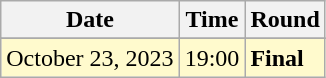<table class="wikitable">
<tr>
<th>Date</th>
<th>Time</th>
<th>Round</th>
</tr>
<tr>
</tr>
<tr style=background:lemonchiffon>
<td>October 23, 2023</td>
<td>19:00</td>
<td><strong>Final</strong></td>
</tr>
</table>
